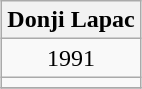<table class="wikitable" style="margin: 0.5em auto; text-align: center;">
<tr>
<th colspan="1">Donji Lapac</th>
</tr>
<tr>
<td>1991</td>
</tr>
<tr>
<td></td>
</tr>
<tr>
</tr>
</table>
